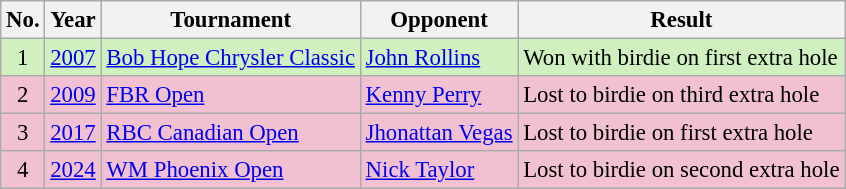<table class="wikitable" style="font-size:95%;">
<tr>
<th>No.</th>
<th>Year</th>
<th>Tournament</th>
<th>Opponent</th>
<th>Result</th>
</tr>
<tr style="background:#D0F0C0;">
<td align=center>1</td>
<td><a href='#'>2007</a></td>
<td><a href='#'>Bob Hope Chrysler Classic</a></td>
<td> <a href='#'>John Rollins</a></td>
<td>Won with birdie on first extra hole</td>
</tr>
<tr style="background:#F2C1D1;">
<td align=center>2</td>
<td><a href='#'>2009</a></td>
<td><a href='#'>FBR Open</a></td>
<td> <a href='#'>Kenny Perry</a></td>
<td>Lost to birdie on third extra hole</td>
</tr>
<tr style="background:#F2C1D1;">
<td align=center>3</td>
<td><a href='#'>2017</a></td>
<td><a href='#'>RBC Canadian Open</a></td>
<td> <a href='#'>Jhonattan Vegas</a></td>
<td>Lost to birdie on first extra hole</td>
</tr>
<tr style="background:#F2C1D1;">
<td align=center>4</td>
<td><a href='#'>2024</a></td>
<td><a href='#'>WM Phoenix Open</a></td>
<td> <a href='#'>Nick Taylor</a></td>
<td>Lost to birdie on second extra hole</td>
</tr>
</table>
